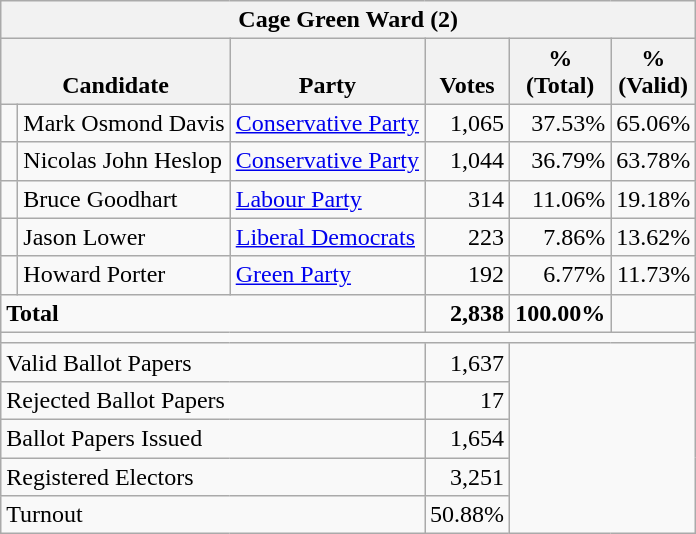<table class="wikitable" border="1" style="text-align:right; font-size:100%">
<tr>
<th align=center colspan=6>Cage Green Ward (2)</th>
</tr>
<tr>
<th valign=bottom align=left colspan=2>Candidate</th>
<th valign=bottom align=left>Party</th>
<th valign=bottom align=center>Votes</th>
<th align=center>%<br>(Total)</th>
<th align=center>%<br>(Valid)</th>
</tr>
<tr>
<td bgcolor=> </td>
<td align=left>Mark Osmond Davis</td>
<td align=left><a href='#'>Conservative Party</a></td>
<td>1,065</td>
<td>37.53%</td>
<td>65.06%</td>
</tr>
<tr>
<td bgcolor=> </td>
<td align=left>Nicolas John Heslop</td>
<td align=left><a href='#'>Conservative Party</a></td>
<td>1,044</td>
<td>36.79%</td>
<td>63.78%</td>
</tr>
<tr>
<td bgcolor=> </td>
<td align=left>Bruce Goodhart</td>
<td align=left><a href='#'>Labour Party</a></td>
<td>314</td>
<td>11.06%</td>
<td>19.18%</td>
</tr>
<tr>
<td bgcolor=> </td>
<td align=left>Jason Lower</td>
<td align=left><a href='#'>Liberal Democrats</a></td>
<td>223</td>
<td>7.86%</td>
<td>13.62%</td>
</tr>
<tr>
<td bgcolor=> </td>
<td align=left>Howard Porter</td>
<td align=left><a href='#'>Green Party</a></td>
<td>192</td>
<td>6.77%</td>
<td>11.73%</td>
</tr>
<tr>
<td align=left colspan=3><strong>Total</strong></td>
<td><strong>2,838</strong></td>
<td><strong>100.00%</strong></td>
<td></td>
</tr>
<tr>
<td align=left colspan=6></td>
</tr>
<tr>
<td align=left colspan=3>Valid Ballot Papers</td>
<td>1,637</td>
<td colspan=2 rowspan=5></td>
</tr>
<tr>
<td align=left colspan=3>Rejected Ballot Papers</td>
<td>17</td>
</tr>
<tr>
<td align=left colspan=3>Ballot Papers Issued</td>
<td>1,654</td>
</tr>
<tr>
<td align=left colspan=3>Registered Electors</td>
<td>3,251</td>
</tr>
<tr>
<td align=left colspan=3>Turnout</td>
<td>50.88%</td>
</tr>
</table>
